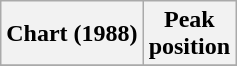<table class="wikitable plainrowheaders">
<tr>
<th>Chart (1988)</th>
<th>Peak<br>position</th>
</tr>
<tr>
</tr>
</table>
